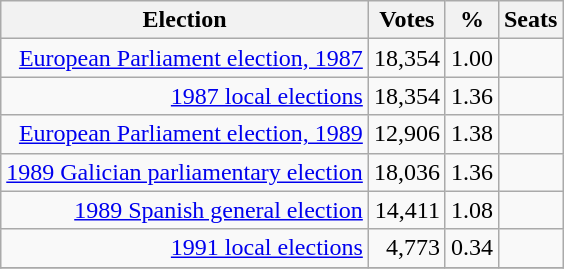<table class="wikitable sortable">
<tr>
<th bgcolor="#BFCFFF">Election</th>
<th bgcolor="#BFCFFF">Votes</th>
<th bgcolor="#BFCFFF">%</th>
<th bgcolor="#BFCFFF">Seats</th>
</tr>
<tr>
<td align="right"><a href='#'>European Parliament election, 1987</a></td>
<td align="right">18,354</td>
<td align="right">1.00</td>
<td align="center"></td>
</tr>
<tr>
<td align="right"><a href='#'>1987 local elections</a></td>
<td align="right">18,354</td>
<td align="right">1.36</td>
<td align="center"></td>
</tr>
<tr>
<td align="right"><a href='#'>European Parliament election, 1989</a></td>
<td align="right">12,906</td>
<td align="right">1.38</td>
<td align="center"></td>
</tr>
<tr>
<td align="right"><a href='#'>1989 Galician parliamentary election</a></td>
<td align="right">18,036</td>
<td align="right">1.36</td>
<td align="center"></td>
</tr>
<tr>
<td align="right"><a href='#'>1989 Spanish general election</a></td>
<td align="right">14,411</td>
<td align="right">1.08</td>
<td align="center"></td>
</tr>
<tr>
<td align="right"><a href='#'>1991 local elections</a></td>
<td align="right">4,773</td>
<td align="right">0.34</td>
<td align="center"></td>
</tr>
<tr>
</tr>
</table>
